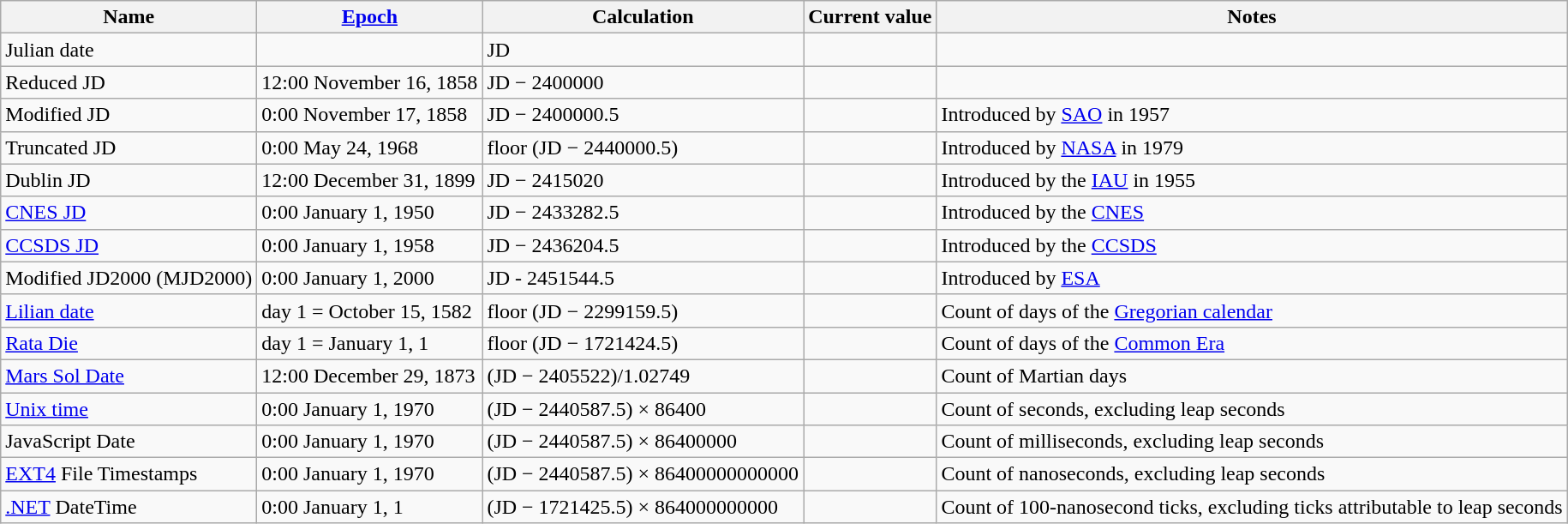<table class="wikitable">
<tr>
<th>Name</th>
<th><a href='#'>Epoch</a></th>
<th>Calculation</th>
<th><abbr>Current value</abbr></th>
<th>Notes</th>
</tr>
<tr>
<td>Julian date</td>
<td> </td>
<td>JD</td>
<td align='right'><strong></strong></td>
<td></td>
</tr>
<tr>
<td>Reduced JD</td>
<td>12:00 November 16, 1858</td>
<td>JD − 2400000</td>
<td align='right'><strong></strong></td>
<td></td>
</tr>
<tr>
<td>Modified JD</td>
<td>0:00 November 17, 1858</td>
<td>JD − 2400000.5</td>
<td align='right'><strong></strong></td>
<td>Introduced by <a href='#'>SAO</a> in 1957</td>
</tr>
<tr>
<td>Truncated JD</td>
<td>0:00 May 24, 1968</td>
<td>floor (JD − 2440000.5)</td>
<td align='right'><strong></strong></td>
<td>Introduced by <a href='#'>NASA</a> in 1979</td>
</tr>
<tr>
<td>Dublin JD</td>
<td>12:00 December 31, 1899</td>
<td>JD − 2415020</td>
<td align='right'><strong></strong></td>
<td>Introduced by the <a href='#'>IAU</a> in 1955</td>
</tr>
<tr>
<td><a href='#'>CNES JD</a></td>
<td>0:00 January 1, 1950</td>
<td>JD − 2433282.5</td>
<td align='right'><strong></strong></td>
<td>Introduced by the <a href='#'>CNES</a></td>
</tr>
<tr>
<td><a href='#'>CCSDS JD</a></td>
<td>0:00 January 1, 1958</td>
<td>JD − 2436204.5</td>
<td align='right'><strong></strong></td>
<td>Introduced by the <a href='#'>CCSDS</a></td>
</tr>
<tr>
<td>Modified JD2000 (MJD2000)</td>
<td>0:00 January 1, 2000</td>
<td>JD - 2451544.5</td>
<td align='right'><strong></strong></td>
<td>Introduced by <a href='#'>ESA</a></td>
</tr>
<tr>
<td><a href='#'>Lilian date</a></td>
<td>day 1 = October 15, 1582</td>
<td>floor (JD − 2299159.5)</td>
<td align='right'><strong></strong></td>
<td>Count of days of the <a href='#'>Gregorian calendar</a></td>
</tr>
<tr>
<td><a href='#'>Rata Die</a></td>
<td>day 1 = January 1, 1 </td>
<td>floor (JD − 1721424.5)</td>
<td align='right'><strong></strong></td>
<td>Count of days of the <a href='#'>Common Era</a></td>
</tr>
<tr>
<td><a href='#'>Mars Sol Date</a></td>
<td>12:00 December 29, 1873</td>
<td>(JD − 2405522)/1.02749</td>
<td align='right'><strong></strong></td>
<td>Count of Martian days</td>
</tr>
<tr>
<td><a href='#'>Unix time</a></td>
<td>0:00 January 1, 1970</td>
<td>(JD − 2440587.5) × 86400</td>
<td align='right'><strong></strong></td>
<td>Count of seconds, excluding leap seconds</td>
</tr>
<tr>
<td>JavaScript Date</td>
<td>0:00 January 1, 1970</td>
<td>(JD − 2440587.5) × 86400000</td>
<td align='right'><strong></strong></td>
<td>Count of milliseconds, excluding leap seconds</td>
</tr>
<tr>
<td><a href='#'>EXT4</a> File Timestamps</td>
<td>0:00 January 1, 1970</td>
<td>(JD − 2440587.5) × 86400000000000</td>
<td align='right'><strong></strong></td>
<td>Count of nanoseconds, excluding leap seconds</td>
</tr>
<tr>
<td><a href='#'>.NET</a> DateTime</td>
<td>0:00 January 1, 1 </td>
<td>(JD − 1721425.5) × 864000000000</td>
<td align='right'><strong></strong></td>
<td>Count of 100-nanosecond ticks, excluding ticks attributable to leap seconds</td>
</tr>
</table>
